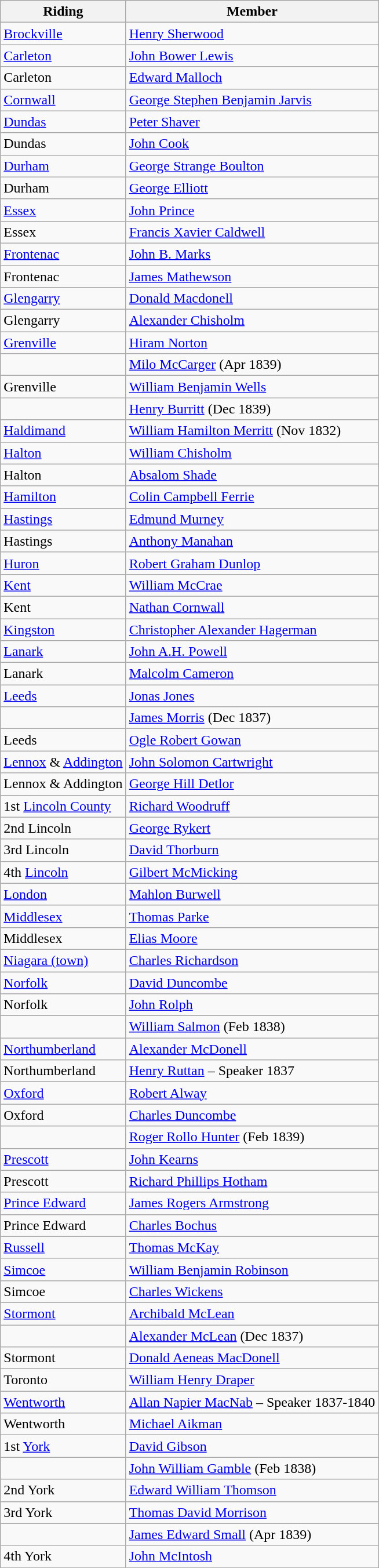<table class="wikitable">
<tr>
<th>Riding</th>
<th>Member</th>
</tr>
<tr>
<td><a href='#'>Brockville</a></td>
<td><a href='#'>Henry Sherwood</a></td>
</tr>
<tr>
<td><a href='#'>Carleton</a></td>
<td><a href='#'>John Bower Lewis</a></td>
</tr>
<tr>
<td>Carleton</td>
<td><a href='#'>Edward Malloch</a></td>
</tr>
<tr>
<td><a href='#'>Cornwall</a></td>
<td><a href='#'>George Stephen Benjamin Jarvis</a></td>
</tr>
<tr>
<td><a href='#'>Dundas</a></td>
<td><a href='#'>Peter Shaver</a></td>
</tr>
<tr>
<td>Dundas</td>
<td><a href='#'>John Cook</a></td>
</tr>
<tr>
<td><a href='#'>Durham</a></td>
<td><a href='#'>George Strange Boulton</a></td>
</tr>
<tr>
<td>Durham</td>
<td><a href='#'>George Elliott</a></td>
</tr>
<tr>
<td><a href='#'>Essex</a></td>
<td><a href='#'>John Prince</a></td>
</tr>
<tr>
<td>Essex</td>
<td><a href='#'>Francis Xavier Caldwell</a></td>
</tr>
<tr>
<td><a href='#'>Frontenac</a></td>
<td><a href='#'>John B. Marks</a></td>
</tr>
<tr>
<td>Frontenac</td>
<td><a href='#'>James Mathewson</a></td>
</tr>
<tr>
<td><a href='#'>Glengarry</a></td>
<td><a href='#'>Donald Macdonell</a></td>
</tr>
<tr>
<td>Glengarry</td>
<td><a href='#'>Alexander Chisholm</a></td>
</tr>
<tr>
<td><a href='#'>Grenville</a></td>
<td><a href='#'>Hiram Norton</a></td>
</tr>
<tr>
<td></td>
<td><a href='#'>Milo McCarger</a> (Apr 1839)</td>
</tr>
<tr>
<td>Grenville</td>
<td><a href='#'>William Benjamin Wells</a></td>
</tr>
<tr>
<td></td>
<td><a href='#'>Henry Burritt</a> (Dec 1839)</td>
</tr>
<tr>
<td><a href='#'>Haldimand</a></td>
<td><a href='#'>William Hamilton Merritt</a> (Nov 1832)</td>
</tr>
<tr>
<td><a href='#'>Halton</a></td>
<td><a href='#'>William Chisholm</a></td>
</tr>
<tr>
<td>Halton</td>
<td><a href='#'>Absalom Shade</a></td>
</tr>
<tr>
<td><a href='#'>Hamilton</a></td>
<td><a href='#'>Colin Campbell Ferrie</a></td>
</tr>
<tr>
<td><a href='#'>Hastings</a></td>
<td><a href='#'>Edmund Murney</a></td>
</tr>
<tr>
<td>Hastings</td>
<td><a href='#'>Anthony Manahan</a></td>
</tr>
<tr>
<td><a href='#'>Huron</a></td>
<td><a href='#'>Robert Graham Dunlop</a></td>
</tr>
<tr>
<td><a href='#'>Kent</a></td>
<td><a href='#'>William McCrae</a></td>
</tr>
<tr>
<td>Kent</td>
<td><a href='#'>Nathan Cornwall</a></td>
</tr>
<tr>
<td><a href='#'>Kingston</a></td>
<td><a href='#'>Christopher Alexander Hagerman</a></td>
</tr>
<tr>
<td><a href='#'>Lanark</a></td>
<td><a href='#'>John A.H. Powell</a></td>
</tr>
<tr>
<td>Lanark</td>
<td><a href='#'>Malcolm Cameron</a></td>
</tr>
<tr>
<td><a href='#'>Leeds</a></td>
<td><a href='#'>Jonas Jones</a></td>
</tr>
<tr>
<td></td>
<td><a href='#'>James Morris</a> (Dec 1837)</td>
</tr>
<tr>
<td>Leeds</td>
<td><a href='#'>Ogle Robert Gowan</a></td>
</tr>
<tr>
<td><a href='#'>Lennox</a> & <a href='#'>Addington</a></td>
<td><a href='#'>John Solomon Cartwright</a></td>
</tr>
<tr>
<td>Lennox & Addington</td>
<td><a href='#'>George Hill Detlor</a></td>
</tr>
<tr>
<td>1st <a href='#'>Lincoln County</a></td>
<td><a href='#'>Richard Woodruff</a></td>
</tr>
<tr>
<td>2nd Lincoln</td>
<td><a href='#'>George Rykert</a></td>
</tr>
<tr>
<td>3rd Lincoln</td>
<td><a href='#'>David Thorburn</a></td>
</tr>
<tr>
<td>4th <a href='#'>Lincoln</a></td>
<td><a href='#'>Gilbert McMicking</a></td>
</tr>
<tr>
<td><a href='#'>London</a></td>
<td><a href='#'>Mahlon Burwell</a></td>
</tr>
<tr>
<td><a href='#'>Middlesex</a></td>
<td><a href='#'>Thomas Parke</a></td>
</tr>
<tr>
<td>Middlesex</td>
<td><a href='#'>Elias Moore</a></td>
</tr>
<tr>
<td><a href='#'>Niagara (town)</a></td>
<td><a href='#'>Charles Richardson</a></td>
</tr>
<tr>
<td><a href='#'>Norfolk</a></td>
<td><a href='#'>David Duncombe</a></td>
</tr>
<tr>
<td>Norfolk</td>
<td><a href='#'>John Rolph</a></td>
</tr>
<tr>
<td></td>
<td><a href='#'>William Salmon</a> (Feb 1838)</td>
</tr>
<tr>
<td><a href='#'>Northumberland</a></td>
<td><a href='#'>Alexander McDonell</a></td>
</tr>
<tr>
<td>Northumberland</td>
<td><a href='#'>Henry Ruttan</a> – Speaker 1837</td>
</tr>
<tr>
<td><a href='#'>Oxford</a></td>
<td><a href='#'>Robert Alway</a></td>
</tr>
<tr>
<td>Oxford</td>
<td><a href='#'>Charles Duncombe</a></td>
</tr>
<tr>
<td></td>
<td><a href='#'>Roger Rollo Hunter</a> (Feb 1839)</td>
</tr>
<tr>
<td><a href='#'>Prescott</a></td>
<td><a href='#'>John Kearns</a></td>
</tr>
<tr>
<td>Prescott</td>
<td><a href='#'>Richard Phillips Hotham</a></td>
</tr>
<tr>
<td><a href='#'>Prince Edward</a></td>
<td><a href='#'>James Rogers Armstrong</a></td>
</tr>
<tr>
<td>Prince Edward</td>
<td><a href='#'>Charles Bochus</a></td>
</tr>
<tr>
<td><a href='#'>Russell</a></td>
<td><a href='#'>Thomas McKay</a></td>
</tr>
<tr>
<td><a href='#'>Simcoe</a></td>
<td><a href='#'>William Benjamin Robinson</a></td>
</tr>
<tr>
<td>Simcoe</td>
<td><a href='#'>Charles Wickens</a></td>
</tr>
<tr>
<td><a href='#'>Stormont</a></td>
<td><a href='#'>Archibald McLean</a></td>
</tr>
<tr>
<td></td>
<td><a href='#'>Alexander McLean</a> (Dec 1837)</td>
</tr>
<tr>
<td>Stormont</td>
<td><a href='#'>Donald Aeneas MacDonell</a></td>
</tr>
<tr>
<td>Toronto</td>
<td><a href='#'>William Henry Draper</a></td>
</tr>
<tr>
<td><a href='#'>Wentworth</a></td>
<td><a href='#'>Allan Napier MacNab</a> – Speaker 1837-1840</td>
</tr>
<tr>
<td>Wentworth</td>
<td><a href='#'>Michael Aikman</a></td>
</tr>
<tr>
<td>1st <a href='#'>York</a></td>
<td><a href='#'>David Gibson</a></td>
</tr>
<tr>
<td></td>
<td><a href='#'>John William Gamble</a> (Feb 1838)</td>
</tr>
<tr>
<td>2nd York</td>
<td><a href='#'>Edward William Thomson</a></td>
</tr>
<tr>
<td>3rd York</td>
<td><a href='#'>Thomas David Morrison</a></td>
</tr>
<tr>
<td></td>
<td><a href='#'>James Edward Small</a> (Apr 1839)</td>
</tr>
<tr>
<td>4th York</td>
<td><a href='#'>John McIntosh</a></td>
</tr>
</table>
